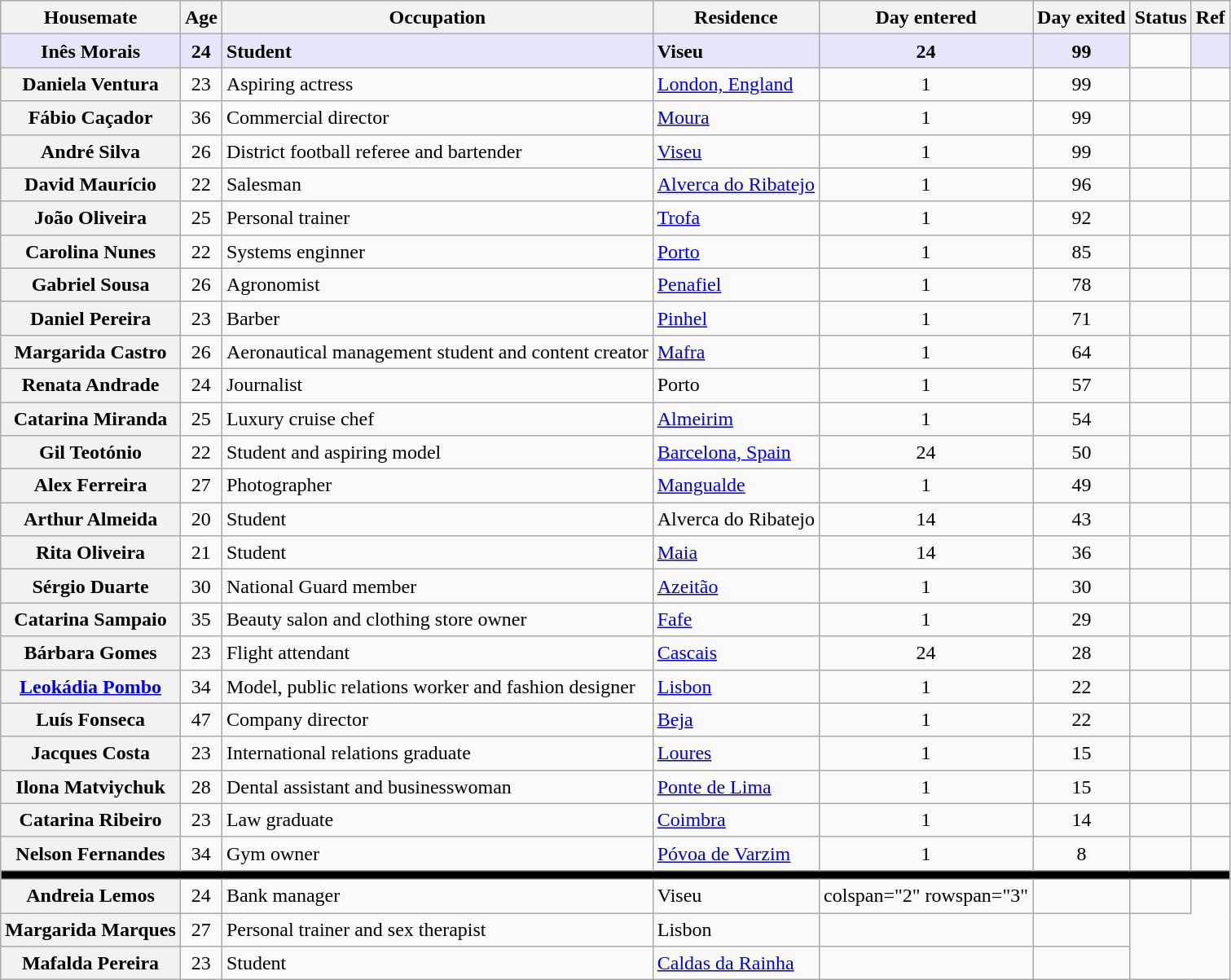<table class="wikitable sortable" style="text-align: left; line-height:20px; width:auto">
<tr>
<th>Housemate</th>
<th>Age</th>
<th>Occupation</th>
<th>Residence</th>
<th>Day entered</th>
<th>Day exited</th>
<th>Status</th>
<th>Ref</th>
</tr>
<tr>
<td style="text-align: center" bgcolor="E6E6FA"><strong>Inês Morais</strong></td>
<td style="text-align: center" bgcolor="E6E6FA"><strong>24</strong></td>
<td bgcolor="E6E6FA"><strong>Student</strong></td>
<td bgcolor="E6E6FA"><strong>Viseu</strong></td>
<td style="text-align: center" bgcolor="E6E6FA"><strong>24</strong></td>
<td style="text-align: center" bgcolor="E6E6FA"><strong>99</strong></td>
<td></td>
<td style="text-align: center" bgcolor="E6E6FA"></td>
</tr>
<tr>
<th>Daniela Ventura</th>
<td style="text-align: center">23</td>
<td>Aspiring actress</td>
<td><a href='#'>London, England</a></td>
<td style="text-align: center">1</td>
<td style="text-align: center">99</td>
<td></td>
<td style="text-align: center"></td>
</tr>
<tr>
<th>Fábio Caçador</th>
<td style="text-align: center">36</td>
<td>Commercial director</td>
<td><a href='#'>Moura</a></td>
<td style="text-align: center">1</td>
<td style="text-align: center">99</td>
<td></td>
<td style="text-align: center"></td>
</tr>
<tr>
<th>André Silva</th>
<td style="text-align: center">26</td>
<td>District football referee and bartender</td>
<td><a href='#'>Viseu</a></td>
<td style="text-align: center">1</td>
<td style="text-align: center">99</td>
<td></td>
<td style="text-align: center"></td>
</tr>
<tr>
<th>David Maurício</th>
<td style="text-align: center">22</td>
<td>Salesman</td>
<td><a href='#'>Alverca do Ribatejo</a></td>
<td style="text-align: center">1</td>
<td style="text-align: center">96</td>
<td></td>
<td style="text-align: center"></td>
</tr>
<tr>
<th>João Oliveira</th>
<td style="text-align: center">25</td>
<td>Personal trainer</td>
<td><a href='#'>Trofa</a></td>
<td style="text-align: center">1</td>
<td style="text-align: center">92</td>
<td></td>
<td style="text-align: center"></td>
</tr>
<tr>
<th>Carolina Nunes</th>
<td style="text-align: center">22</td>
<td>Systems enginner</td>
<td><a href='#'>Porto</a></td>
<td style="text-align: center">1</td>
<td style="text-align: center">85</td>
<td></td>
<td style="text-align: center"></td>
</tr>
<tr>
<th>Gabriel Sousa</th>
<td style="text-align: center">26</td>
<td>Agronomist</td>
<td><a href='#'>Penafiel</a></td>
<td style="text-align: center">1</td>
<td style="text-align: center">78</td>
<td></td>
<td style="text-align: center"></td>
</tr>
<tr>
<th>Daniel Pereira</th>
<td style="text-align: center">23</td>
<td>Barber</td>
<td><a href='#'>Pinhel</a></td>
<td style="text-align: center">1</td>
<td style="text-align: center">71</td>
<td></td>
<td style="text-align: center"></td>
</tr>
<tr>
<th>Margarida Castro</th>
<td style="text-align: center">26</td>
<td>Aeronautical management student and content creator</td>
<td><a href='#'>Mafra</a></td>
<td style="text-align: center">1</td>
<td style="text-align: center">64</td>
<td></td>
<td style="text-align: center"></td>
</tr>
<tr>
<th>Renata Andrade</th>
<td style="text-align: center">24</td>
<td>Journalist</td>
<td>Porto</td>
<td style="text-align: center">1</td>
<td style="text-align: center">57</td>
<td></td>
<td style="text-align: center"></td>
</tr>
<tr>
<th>Catarina Miranda</th>
<td style="text-align: center">25</td>
<td>Luxury cruise chef</td>
<td><a href='#'>Almeirim</a></td>
<td style="text-align: center">1</td>
<td style="text-align: center">54</td>
<td></td>
<td style="text-align: center"></td>
</tr>
<tr>
<th>Gil Teotónio</th>
<td style="text-align: center">22</td>
<td>Student and aspiring model</td>
<td><a href='#'>Barcelona, Spain</a></td>
<td style="text-align: center">24</td>
<td style="text-align: center">50</td>
<td></td>
<td style="text-align: center"></td>
</tr>
<tr>
<th>Alex Ferreira</th>
<td style="text-align: center">27</td>
<td>Photographer</td>
<td><a href='#'>Mangualde</a></td>
<td style="text-align: center">1</td>
<td style="text-align: center">49</td>
<td></td>
<td style="text-align: center"></td>
</tr>
<tr>
<th>Arthur Almeida</th>
<td style="text-align: center">20</td>
<td>Student</td>
<td>Alverca do Ribatejo</td>
<td style="text-align: center">14</td>
<td style="text-align: center">43</td>
<td></td>
<td style="text-align: center"></td>
</tr>
<tr>
<th>Rita Oliveira</th>
<td style="text-align: center">21</td>
<td>Student</td>
<td><a href='#'>Maia</a></td>
<td style="text-align: center">14</td>
<td style="text-align: center">36</td>
<td></td>
<td style="text-align: center"></td>
</tr>
<tr>
<th>Sérgio Duarte</th>
<td style="text-align: center">30</td>
<td>National Guard member</td>
<td><a href='#'>Azeitão</a></td>
<td style="text-align: center">1</td>
<td style="text-align: center">30</td>
<td></td>
<td style="text-align: center"></td>
</tr>
<tr>
<th>Catarina Sampaio</th>
<td style="text-align: center">35</td>
<td>Beauty salon and clothing store owner</td>
<td><a href='#'>Fafe</a></td>
<td style="text-align: center">1</td>
<td style="text-align: center">29</td>
<td></td>
<td style="text-align: center"></td>
</tr>
<tr>
<th>Bárbara Gomes</th>
<td style="text-align: center">23</td>
<td>Flight attendant</td>
<td><a href='#'>Cascais</a></td>
<td style="text-align: center">24</td>
<td style="text-align: center">28</td>
<td></td>
<td style="text-align: center"></td>
</tr>
<tr>
<th><a href='#'>Leokádia Pombo</a></th>
<td style="text-align: center">34</td>
<td>Model, public relations worker and fashion designer</td>
<td><a href='#'>Lisbon</a></td>
<td style="text-align: center">1</td>
<td style="text-align: center">22</td>
<td></td>
<td style="text-align: center"></td>
</tr>
<tr>
<th>Luís Fonseca</th>
<td style="text-align: center">47</td>
<td>Company director</td>
<td><a href='#'>Beja</a></td>
<td style="text-align: center">1</td>
<td style="text-align: center">22</td>
<td></td>
<td style="text-align: center"></td>
</tr>
<tr>
<th>Jacques Costa</th>
<td style="text-align: center">23</td>
<td>International relations graduate</td>
<td><a href='#'>Loures</a></td>
<td style="text-align: center">1</td>
<td style="text-align: center">15</td>
<td></td>
<td style="text-align: center"></td>
</tr>
<tr>
<th>Ilona Matviychuk</th>
<td style="text-align: center">28</td>
<td>Dental assistant and businesswoman</td>
<td><a href='#'>Ponte de Lima</a></td>
<td style="text-align: center">1</td>
<td style="text-align: center">15</td>
<td></td>
<td style="text-align: center"></td>
</tr>
<tr>
<th>Catarina Ribeiro</th>
<td style="text-align: center">23</td>
<td>Law graduate</td>
<td><a href='#'>Coimbra</a></td>
<td style="text-align: center">1</td>
<td style="text-align: center">14</td>
<td></td>
<td style="text-align: center"></td>
</tr>
<tr>
<th>Nelson Fernandes</th>
<td style="text-align: center">34</td>
<td>Gym owner</td>
<td><a href='#'>Póvoa de Varzim</a></td>
<td style="text-align: center">1</td>
<td style="text-align: center">8</td>
<td></td>
<td style="text-align: center"></td>
</tr>
<tr>
<td bgcolor="black" colspan="8"></td>
</tr>
<tr>
<th>Andreia Lemos</th>
<td style="text-align: center">24</td>
<td>Bank manager</td>
<td>Viseu</td>
<td>colspan="2" rowspan="3" </td>
<td></td>
<td style="text-align: center"></td>
</tr>
<tr>
<th>Margarida Marques</th>
<td style="text-align: center">27</td>
<td>Personal trainer and sex therapist</td>
<td>Lisbon</td>
<td></td>
<td style="text-align: center"></td>
</tr>
<tr>
<th>Mafalda Pereira</th>
<td style="text-align: center">23</td>
<td>Student</td>
<td><a href='#'>Caldas da Rainha</a></td>
<td></td>
<td style="text-align: center"></td>
</tr>
</table>
